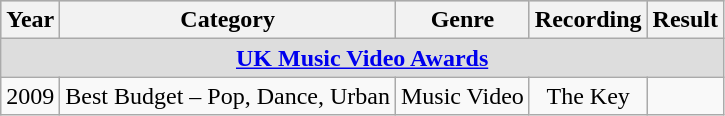<table class=wikitable>
<tr style="background:#ccc;">
<th>Year</th>
<th>Category</th>
<th>Genre</th>
<th>Recording</th>
<th>Result</th>
</tr>
<tr style="background:#ddd;">
<td colspan="5" style="text-align:center;"><strong><a href='#'>UK Music Video Awards</a></strong></td>
</tr>
<tr align=center>
<td style="text-align:left;" rowspan="1">2009</td>
<td>Best Budget  – Pop, Dance, Urban</td>
<td>Music Video</td>
<td>The Key</td>
<td></td>
</tr>
</table>
